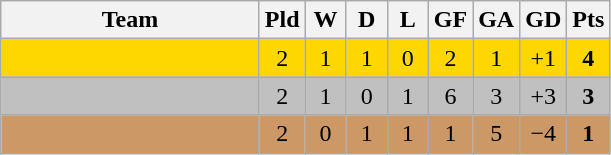<table class="wikitable" style="text-align:center;">
<tr>
<th width=165>Team</th>
<th width=20>Pld</th>
<th width=20>W</th>
<th width=20>D</th>
<th width=20>L</th>
<th width=20>GF</th>
<th width=20>GA</th>
<th width=20>GD</th>
<th width=20>Pts</th>
</tr>
<tr bgcolor=gold>
<td align="left"></td>
<td>2</td>
<td>1</td>
<td>1</td>
<td>0</td>
<td>2</td>
<td>1</td>
<td>+1</td>
<td><strong>4</strong></td>
</tr>
<tr bgcolor=silver>
<td align="left"></td>
<td>2</td>
<td>1</td>
<td>0</td>
<td>1</td>
<td>6</td>
<td>3</td>
<td>+3</td>
<td><strong>3</strong></td>
</tr>
<tr bgcolor=#cc9966>
<td align="left"></td>
<td>2</td>
<td>0</td>
<td>1</td>
<td>1</td>
<td>1</td>
<td>5</td>
<td>−4</td>
<td><strong>1</strong></td>
</tr>
</table>
